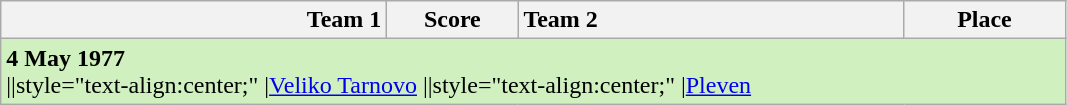<table class="wikitable">
<tr>
<th width="250" style="text-align:right;">Team 1</th>
<th width="80" style="text-align:center;">Score</th>
<th width="250" style="text-align:left;">Team 2</th>
<th width="100" style="text-align:center;">Place</th>
</tr>
<tr>
<td colspan=4 style="background-color:#D0F0C0;"><strong>4 May 1977</strong><br>||style="text-align:center;" |<a href='#'>Veliko Tarnovo</a>
||style="text-align:center;" |<a href='#'>Pleven</a></td>
</tr>
</table>
